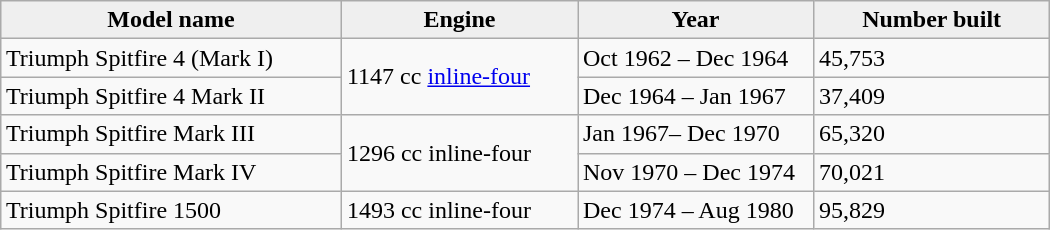<table class="wikitable" style="margin: 1em auto 1em auto">
<tr>
<th style="background:#efefef; width:220px"><strong>Model name</strong></th>
<th style="background:#efefef; width:150px"><strong>Engine</strong></th>
<th style="background:#efefef; width:150px"><strong>Year</strong></th>
<th style="background:#efefef; width:150px"><strong>Number built</strong></th>
</tr>
<tr>
<td>Triumph Spitfire 4 (Mark I)</td>
<td rowspan="2">1147 cc <a href='#'>inline-four</a></td>
<td>Oct 1962 – Dec 1964</td>
<td>45,753</td>
</tr>
<tr>
<td>Triumph Spitfire 4 Mark II</td>
<td>Dec 1964 – Jan 1967</td>
<td>37,409</td>
</tr>
<tr>
<td>Triumph Spitfire Mark III</td>
<td rowspan="2">1296 cc inline-four</td>
<td>Jan 1967– Dec 1970</td>
<td>65,320</td>
</tr>
<tr>
<td>Triumph Spitfire Mark IV</td>
<td>Nov 1970 – Dec 1974</td>
<td>70,021</td>
</tr>
<tr>
<td>Triumph Spitfire 1500</td>
<td>1493 cc inline-four</td>
<td>Dec 1974 – Aug 1980</td>
<td>95,829</td>
</tr>
</table>
